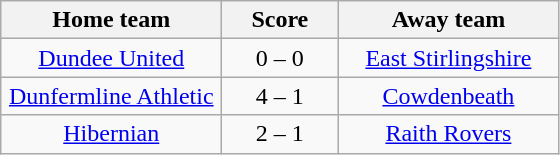<table class="wikitable" style="text-align: center">
<tr>
<th width=140>Home team</th>
<th width=70>Score</th>
<th width=140>Away team</th>
</tr>
<tr>
<td><a href='#'>Dundee United</a></td>
<td>0 – 0</td>
<td><a href='#'>East Stirlingshire</a></td>
</tr>
<tr>
<td><a href='#'>Dunfermline Athletic</a></td>
<td>4 – 1</td>
<td><a href='#'>Cowdenbeath</a></td>
</tr>
<tr>
<td><a href='#'>Hibernian</a></td>
<td>2 – 1</td>
<td><a href='#'>Raith Rovers</a></td>
</tr>
</table>
